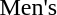<table>
<tr style="vertical-align:top">
<td>Men's</td>
<td> </td>
<td> </td>
<td> </td>
</tr>
</table>
